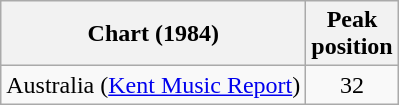<table class="wikitable">
<tr>
<th align="left">Chart (1984)</th>
<th align="left">Peak<br>position</th>
</tr>
<tr>
<td align="left">Australia (<a href='#'>Kent Music Report</a>)</td>
<td style="text-align:center;">32</td>
</tr>
</table>
